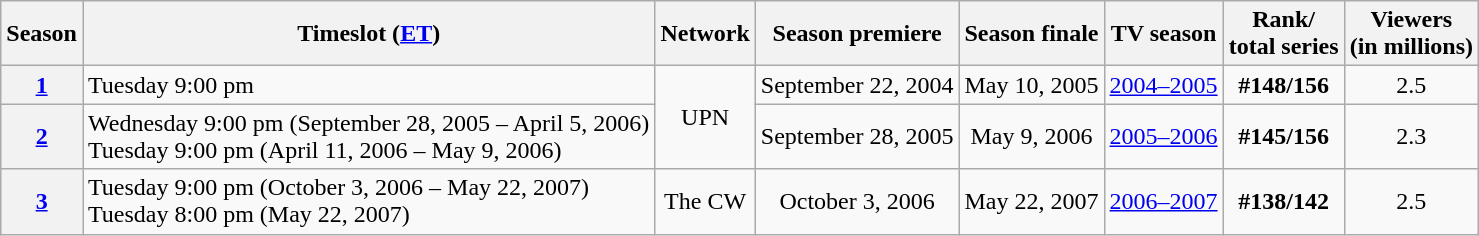<table style="text-align:center;" class="wikitable" style="background: #FFFFFF;">
<tr>
<th>Season</th>
<th>Timeslot (<a href='#'>ET</a>)</th>
<th>Network</th>
<th>Season premiere</th>
<th>Season finale</th>
<th>TV season</th>
<th>Rank/<br>total series</th>
<th>Viewers<br>(in millions)</th>
</tr>
<tr>
<th><a href='#'>1</a></th>
<td style="text-align:left">Tuesday 9:00 pm</td>
<td rowspan="2">UPN</td>
<td>September 22, 2004</td>
<td>May 10, 2005</td>
<td><a href='#'>2004–2005</a></td>
<td style="font-weight:bold">#148/156</td>
<td>2.5</td>
</tr>
<tr>
<th><a href='#'>2</a></th>
<td style="text-align:left">Wednesday 9:00 pm (September 28, 2005 – April 5, 2006)<br>Tuesday 9:00 pm (April 11, 2006 – May 9, 2006)</td>
<td>September 28, 2005</td>
<td>May 9, 2006</td>
<td><a href='#'>2005–2006</a></td>
<td style="font-weight:bold">#145/156</td>
<td>2.3</td>
</tr>
<tr>
<th><a href='#'>3</a></th>
<td style="text-align:left">Tuesday 9:00 pm (October 3, 2006 – May 22, 2007)<br>Tuesday 8:00 pm (May 22, 2007)</td>
<td>The CW</td>
<td>October 3, 2006</td>
<td>May 22, 2007</td>
<td><a href='#'>2006–2007</a></td>
<td style="font-weight:bold">#138/142</td>
<td>2.5</td>
</tr>
</table>
